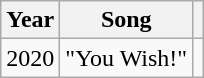<table class="wikitable">
<tr>
<th>Year</th>
<th>Song</th>
<th></th>
</tr>
<tr>
<td>2020</td>
<td>"You Wish!"</td>
<td></td>
</tr>
</table>
